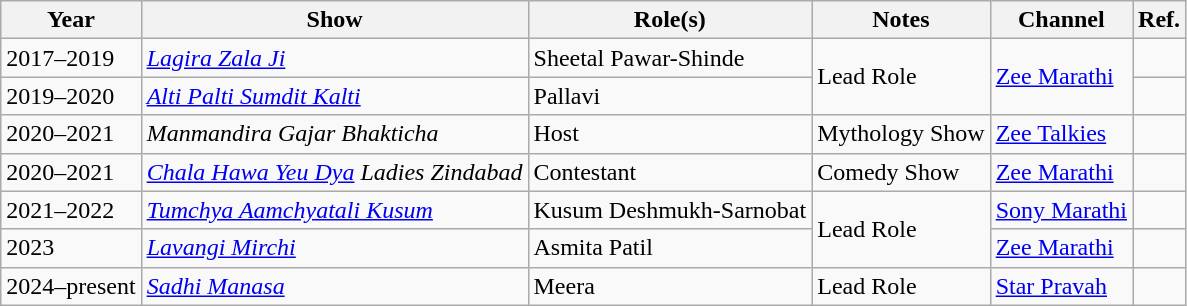<table class="wikitable">
<tr>
<th>Year</th>
<th>Show</th>
<th>Role(s)</th>
<th>Notes</th>
<th>Channel</th>
<th>Ref.</th>
</tr>
<tr>
<td>2017–2019</td>
<td><em><a href='#'>Lagira Zala Ji</a></em></td>
<td>Sheetal Pawar-Shinde</td>
<td rowspan="2">Lead Role</td>
<td rowspan="2"><a href='#'>Zee Marathi</a></td>
<td></td>
</tr>
<tr>
<td>2019–2020</td>
<td><em><a href='#'>Alti Palti Sumdit Kalti</a></em></td>
<td>Pallavi</td>
<td></td>
</tr>
<tr>
<td>2020–2021</td>
<td><em>Manmandira Gajar Bhakticha</em></td>
<td>Host</td>
<td>Mythology Show</td>
<td><a href='#'>Zee Talkies</a></td>
<td></td>
</tr>
<tr>
<td>2020–2021</td>
<td><em><a href='#'>Chala Hawa Yeu Dya</a> Ladies Zindabad</em></td>
<td>Contestant</td>
<td>Comedy Show</td>
<td><a href='#'>Zee Marathi</a></td>
<td></td>
</tr>
<tr>
<td>2021–2022</td>
<td><em><a href='#'>Tumchya Aamchyatali Kusum</a></em></td>
<td>Kusum Deshmukh-Sarnobat</td>
<td rowspan="2">Lead Role</td>
<td><a href='#'>Sony Marathi</a></td>
<td></td>
</tr>
<tr>
<td>2023</td>
<td><em><a href='#'>Lavangi Mirchi</a></em></td>
<td>Asmita Patil</td>
<td><a href='#'>Zee Marathi</a></td>
<td></td>
</tr>
<tr>
<td>2024–present</td>
<td><em><a href='#'>Sadhi Manasa</a></em></td>
<td>Meera</td>
<td>Lead Role</td>
<td><a href='#'>Star Pravah</a></td>
<td></td>
</tr>
</table>
